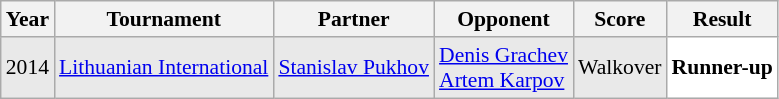<table class="sortable wikitable" style="font-size: 90%;">
<tr>
<th>Year</th>
<th>Tournament</th>
<th>Partner</th>
<th>Opponent</th>
<th>Score</th>
<th>Result</th>
</tr>
<tr style="background:#E9E9E9">
<td align="center">2014</td>
<td align="left"><a href='#'>Lithuanian International</a></td>
<td align="left"> <a href='#'>Stanislav Pukhov</a></td>
<td align="left"> <a href='#'>Denis Grachev</a><br> <a href='#'>Artem Karpov</a></td>
<td align="left">Walkover</td>
<td style="text-align:left; background:white"> <strong>Runner-up</strong></td>
</tr>
</table>
